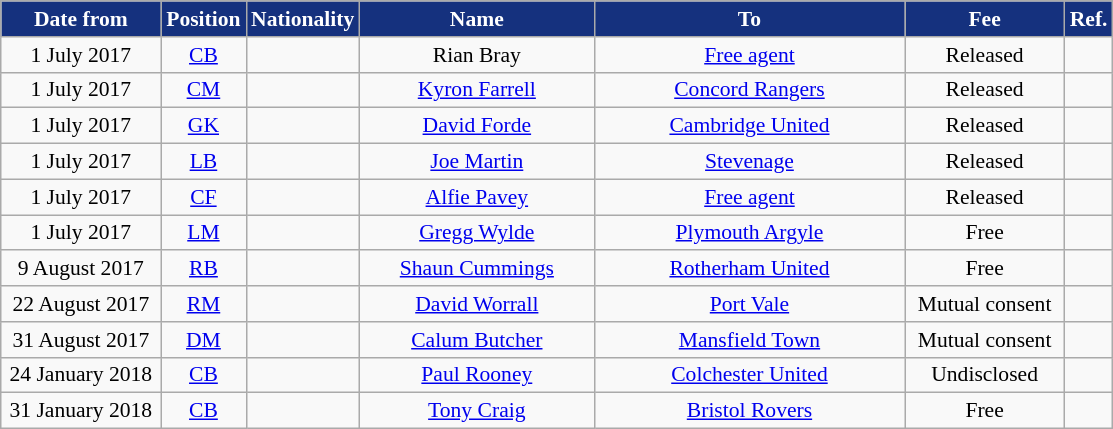<table class="wikitable"  style="text-align:center; font-size:90%; ">
<tr>
<th style="background:#15317E; color:white; width:100px;">Date from</th>
<th style="background:#15317E; color:white; width:50px;">Position</th>
<th style="background:#15317E; color:white; width:50px;">Nationality</th>
<th style="background:#15317E; color:white; width:150px;">Name</th>
<th style="background:#15317E; color:white; width:200px;">To</th>
<th style="background:#15317E; color:white; width:100px;">Fee</th>
<th style="background:#15317E; color:white; width:25px;">Ref.</th>
</tr>
<tr>
<td>1 July 2017</td>
<td><a href='#'>CB</a></td>
<td></td>
<td>Rian Bray</td>
<td><a href='#'>Free agent</a></td>
<td>Released</td>
<td></td>
</tr>
<tr>
<td>1 July 2017</td>
<td><a href='#'>CM</a></td>
<td></td>
<td><a href='#'>Kyron Farrell</a></td>
<td><a href='#'>Concord Rangers</a></td>
<td>Released</td>
<td></td>
</tr>
<tr>
<td>1 July 2017</td>
<td><a href='#'>GK</a></td>
<td></td>
<td><a href='#'>David Forde</a></td>
<td><a href='#'>Cambridge United</a></td>
<td>Released</td>
<td></td>
</tr>
<tr>
<td>1 July 2017</td>
<td><a href='#'>LB</a></td>
<td></td>
<td><a href='#'>Joe Martin</a></td>
<td><a href='#'>Stevenage</a></td>
<td>Released</td>
<td></td>
</tr>
<tr>
<td>1 July 2017</td>
<td><a href='#'>CF</a></td>
<td></td>
<td><a href='#'>Alfie Pavey</a></td>
<td><a href='#'>Free agent</a></td>
<td>Released</td>
<td></td>
</tr>
<tr>
<td>1 July 2017</td>
<td><a href='#'>LM</a></td>
<td></td>
<td><a href='#'>Gregg Wylde</a></td>
<td><a href='#'>Plymouth Argyle</a></td>
<td>Free</td>
<td></td>
</tr>
<tr>
<td>9 August 2017</td>
<td><a href='#'>RB</a></td>
<td></td>
<td><a href='#'>Shaun Cummings</a></td>
<td><a href='#'>Rotherham United</a></td>
<td>Free</td>
<td></td>
</tr>
<tr>
<td>22 August 2017</td>
<td><a href='#'>RM</a></td>
<td></td>
<td><a href='#'>David Worrall</a></td>
<td><a href='#'>Port Vale</a></td>
<td>Mutual consent</td>
<td></td>
</tr>
<tr>
<td>31 August 2017</td>
<td><a href='#'>DM</a></td>
<td></td>
<td><a href='#'>Calum Butcher</a></td>
<td><a href='#'>Mansfield Town</a></td>
<td>Mutual consent</td>
<td></td>
</tr>
<tr>
<td>24 January 2018</td>
<td><a href='#'>CB</a></td>
<td></td>
<td><a href='#'>Paul Rooney</a></td>
<td><a href='#'>Colchester United</a></td>
<td>Undisclosed</td>
<td></td>
</tr>
<tr>
<td>31 January 2018</td>
<td><a href='#'>CB</a></td>
<td></td>
<td><a href='#'>Tony Craig</a></td>
<td><a href='#'>Bristol Rovers</a></td>
<td>Free</td>
<td></td>
</tr>
</table>
